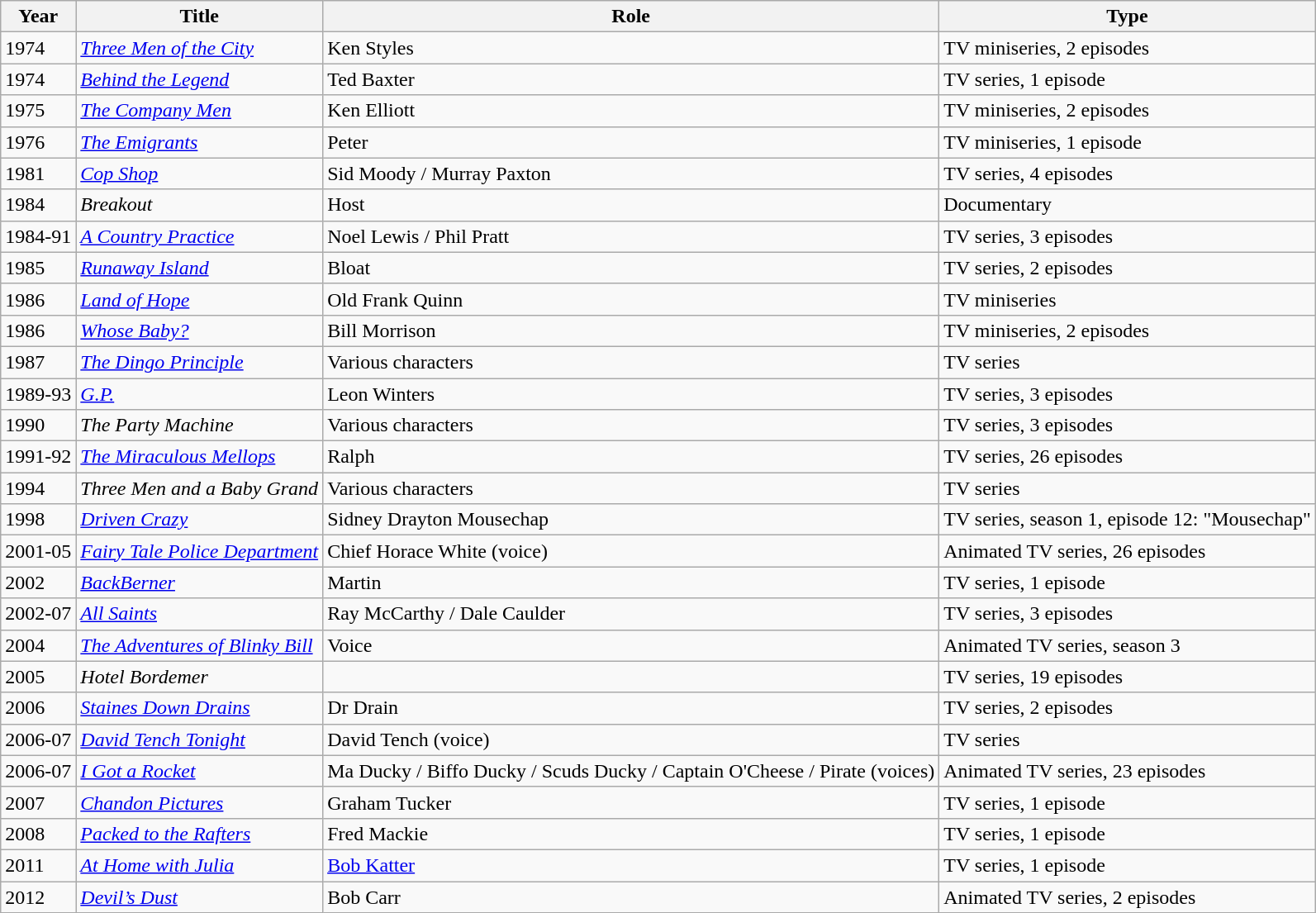<table class="wikitable">
<tr>
<th>Year</th>
<th>Title</th>
<th>Role</th>
<th>Type</th>
</tr>
<tr>
<td>1974</td>
<td><em><a href='#'>Three Men of the City</a></em></td>
<td>Ken Styles</td>
<td>TV miniseries, 2 episodes</td>
</tr>
<tr>
<td>1974</td>
<td><em><a href='#'>Behind the Legend</a></em></td>
<td>Ted Baxter</td>
<td>TV series, 1 episode</td>
</tr>
<tr>
<td>1975</td>
<td><em><a href='#'>The Company Men</a></em></td>
<td>Ken Elliott</td>
<td>TV miniseries, 2 episodes</td>
</tr>
<tr>
<td>1976</td>
<td><em><a href='#'>The Emigrants</a></em></td>
<td>Peter</td>
<td>TV miniseries, 1 episode</td>
</tr>
<tr>
<td>1981</td>
<td><em><a href='#'>Cop Shop</a></em></td>
<td>Sid Moody / Murray Paxton</td>
<td>TV series, 4 episodes</td>
</tr>
<tr>
<td>1984</td>
<td><em>Breakout</em></td>
<td>Host</td>
<td>Documentary</td>
</tr>
<tr>
<td>1984-91</td>
<td><em><a href='#'>A Country Practice</a></em></td>
<td>Noel Lewis / Phil Pratt</td>
<td>TV series, 3 episodes</td>
</tr>
<tr>
<td>1985</td>
<td><em><a href='#'>Runaway Island</a></em></td>
<td>Bloat</td>
<td>TV series, 2 episodes</td>
</tr>
<tr>
<td>1986</td>
<td><em><a href='#'>Land of Hope</a></em></td>
<td>Old Frank Quinn</td>
<td>TV miniseries</td>
</tr>
<tr>
<td>1986</td>
<td><em><a href='#'>Whose Baby?</a></em></td>
<td>Bill Morrison</td>
<td>TV miniseries, 2 episodes</td>
</tr>
<tr>
<td>1987</td>
<td><em><a href='#'>The Dingo Principle</a></em></td>
<td>Various characters</td>
<td>TV series</td>
</tr>
<tr>
<td>1989-93</td>
<td><em><a href='#'>G.P.</a></em></td>
<td>Leon Winters</td>
<td>TV series, 3 episodes</td>
</tr>
<tr>
<td>1990</td>
<td><em>The Party Machine</em></td>
<td>Various characters</td>
<td>TV series, 3 episodes</td>
</tr>
<tr>
<td>1991-92</td>
<td><em><a href='#'>The Miraculous Mellops</a></em></td>
<td>Ralph</td>
<td>TV series, 26 episodes</td>
</tr>
<tr>
<td>1994</td>
<td><em>Three Men and a Baby Grand</em></td>
<td>Various characters</td>
<td>TV series</td>
</tr>
<tr>
<td>1998</td>
<td><em><a href='#'>Driven Crazy</a></em></td>
<td>Sidney Drayton Mousechap</td>
<td>TV series, season 1, episode 12: "Mousechap"</td>
</tr>
<tr>
<td>2001-05</td>
<td><em><a href='#'>Fairy Tale Police Department</a></em></td>
<td>Chief Horace White (voice)</td>
<td>Animated TV series, 26 episodes</td>
</tr>
<tr>
<td>2002</td>
<td><em><a href='#'>BackBerner</a></em></td>
<td>Martin</td>
<td>TV series, 1 episode</td>
</tr>
<tr>
<td>2002-07</td>
<td><em><a href='#'>All Saints</a></em></td>
<td>Ray McCarthy / Dale Caulder</td>
<td>TV series, 3 episodes</td>
</tr>
<tr>
<td>2004</td>
<td><em><a href='#'>The Adventures of Blinky Bill</a></em></td>
<td>Voice</td>
<td>Animated TV series, season 3</td>
</tr>
<tr>
<td>2005</td>
<td><em>Hotel Bordemer</em></td>
<td></td>
<td>TV series, 19 episodes</td>
</tr>
<tr>
<td>2006</td>
<td><em><a href='#'>Staines Down Drains</a></em></td>
<td>Dr Drain</td>
<td>TV series, 2 episodes</td>
</tr>
<tr>
<td>2006-07</td>
<td><em><a href='#'>David Tench Tonight</a></em></td>
<td>David Tench (voice)</td>
<td>TV series</td>
</tr>
<tr>
<td>2006-07</td>
<td><em><a href='#'>I Got a Rocket</a></em></td>
<td>Ma Ducky / Biffo Ducky / Scuds Ducky / Captain O'Cheese / Pirate (voices)</td>
<td>Animated TV series, 23 episodes</td>
</tr>
<tr>
<td>2007</td>
<td><em><a href='#'>Chandon Pictures</a></em></td>
<td>Graham Tucker</td>
<td>TV series, 1 episode</td>
</tr>
<tr>
<td>2008</td>
<td><em><a href='#'>Packed to the Rafters</a></em></td>
<td>Fred Mackie</td>
<td>TV series, 1 episode</td>
</tr>
<tr>
<td>2011</td>
<td><em><a href='#'>At Home with Julia</a></em></td>
<td><a href='#'>Bob Katter</a></td>
<td>TV series, 1 episode</td>
</tr>
<tr>
<td>2012</td>
<td><em><a href='#'>Devil’s Dust</a></em></td>
<td>Bob Carr</td>
<td>Animated TV series, 2 episodes</td>
</tr>
</table>
